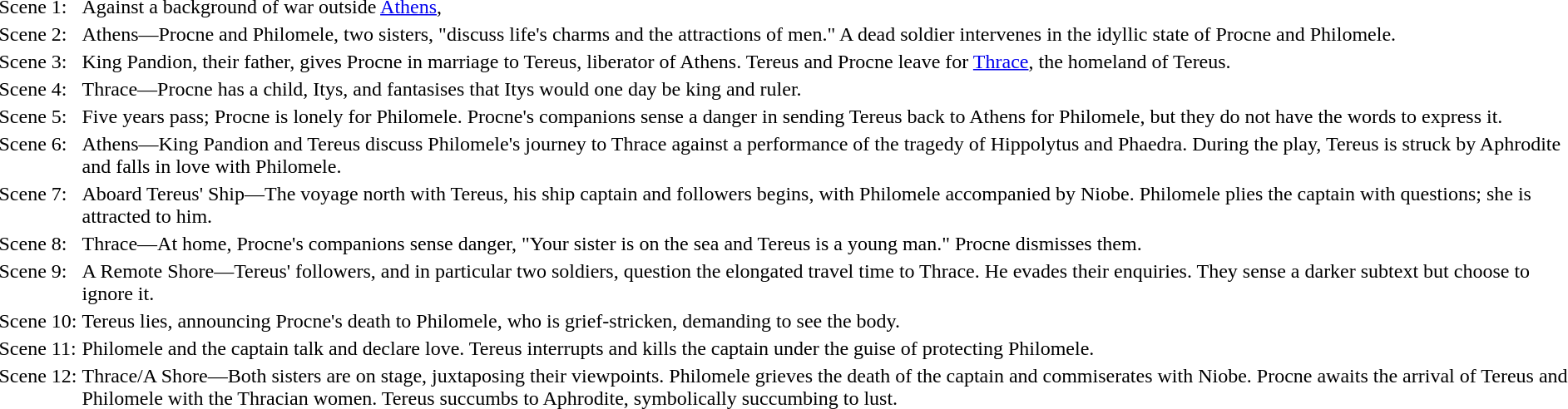<table>
<tr>
<td>Scene 1:</td>
<td>Against a background of war outside <a href='#'>Athens</a>,</td>
</tr>
<tr valign="top">
<td>Scene 2:</td>
<td>Athens—Procne and Philomele, two sisters, "discuss life's charms and the attractions of men." A dead soldier intervenes in the idyllic state of Procne and Philomele.</td>
</tr>
<tr valign="top">
<td>Scene 3:</td>
<td>King Pandion, their father, gives Procne in marriage to Tereus, liberator of Athens. Tereus and Procne leave for <a href='#'>Thrace</a>, the homeland of Tereus.</td>
</tr>
<tr valign="top">
<td>Scene 4:</td>
<td>Thrace—Procne has a child, Itys, and fantasises that Itys would one day be king and ruler.</td>
</tr>
<tr valign="top">
<td>Scene 5:</td>
<td>Five years pass; Procne is lonely for Philomele. Procne's companions sense a danger in sending Tereus back to Athens for Philomele, but they do not have the words to express it.</td>
</tr>
<tr valign="top">
<td>Scene 6:</td>
<td>Athens—King Pandion and Tereus discuss Philomele's journey to Thrace against a performance of the tragedy of Hippolytus and Phaedra. During the play, Tereus is struck by Aphrodite and falls in love with Philomele.</td>
</tr>
<tr valign="top">
<td>Scene 7:</td>
<td>Aboard Tereus' Ship—The voyage north with Tereus, his ship captain and followers begins, with Philomele accompanied by Niobe. Philomele plies the captain with questions; she is attracted to him.</td>
</tr>
<tr valign="top">
<td>Scene 8:</td>
<td>Thrace—At home, Procne's companions sense danger, "Your sister is on the sea and Tereus is a young man." Procne dismisses them.</td>
</tr>
<tr valign="top">
<td>Scene 9:</td>
<td>A Remote Shore—Tereus' followers, and in particular two soldiers, question the elongated travel time to Thrace. He evades their enquiries. They sense a darker subtext but choose to ignore it.</td>
</tr>
<tr valign="top">
<td>Scene 10:</td>
<td>Tereus lies, announcing Procne's death to Philomele, who is grief-stricken, demanding to see the body.</td>
</tr>
<tr valign="top">
<td>Scene 11:</td>
<td>Philomele and the captain talk and declare love. Tereus interrupts and kills the captain under the guise of protecting Philomele.</td>
</tr>
<tr valign="top">
<td>Scene 12:</td>
<td>Thrace/A Shore—Both sisters are on stage, juxtaposing their viewpoints. Philomele grieves the death of the captain and commiserates with Niobe. Procne awaits the arrival of Tereus and Philomele with the Thracian women. Tereus succumbs to Aphrodite, symbolically succumbing to lust.</td>
</tr>
</table>
